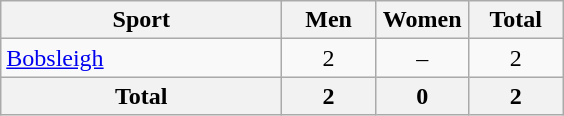<table class="wikitable sortable" style="text-align:center;">
<tr>
<th width=180>Sport</th>
<th width=55>Men</th>
<th width=55>Women</th>
<th width=55>Total</th>
</tr>
<tr>
<td align=left><a href='#'>Bobsleigh</a></td>
<td>2</td>
<td>–</td>
<td>2</td>
</tr>
<tr>
<th>Total</th>
<th>2</th>
<th>0</th>
<th>2</th>
</tr>
</table>
